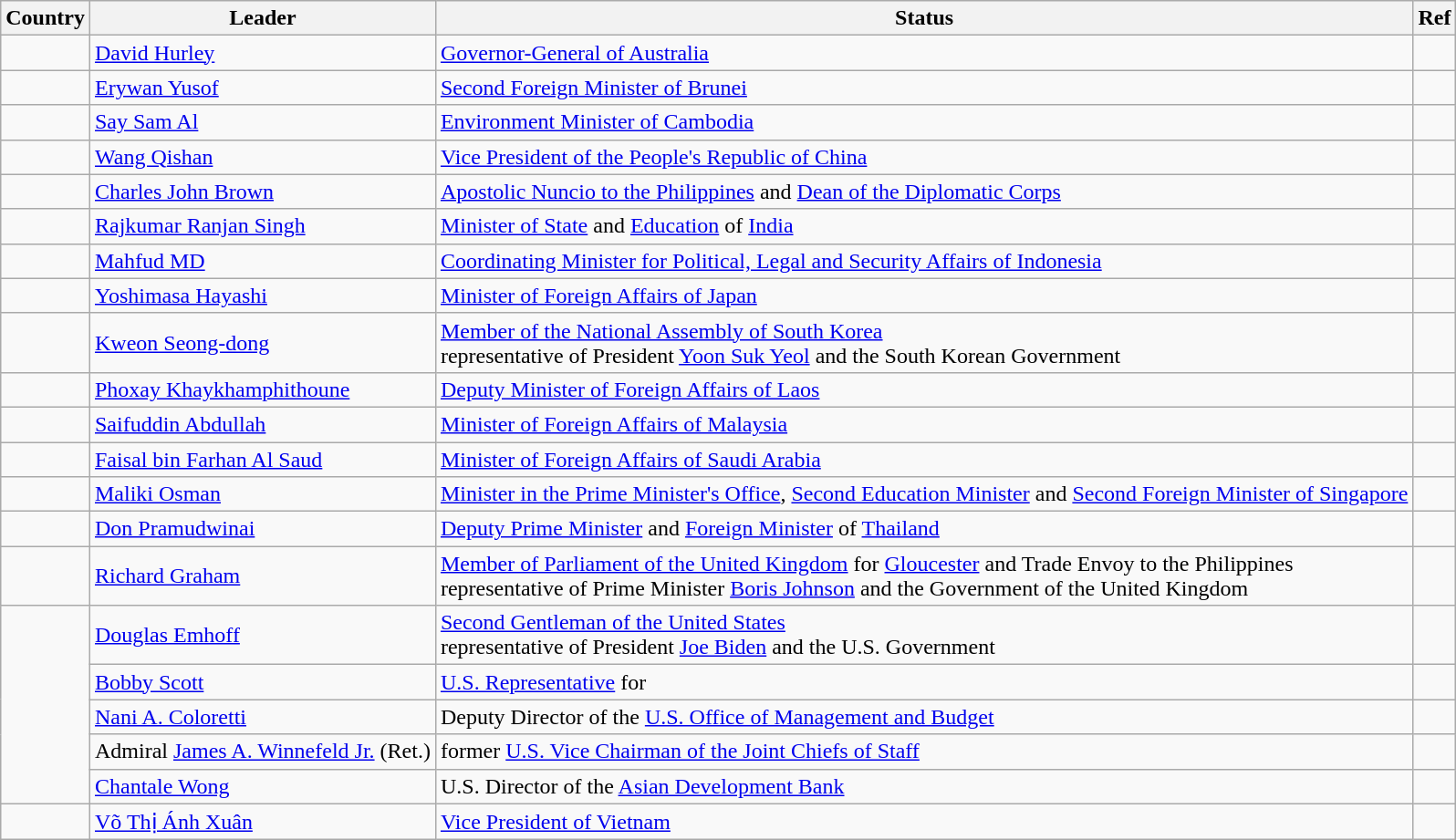<table class="wikitable sortable">
<tr>
<th>Country</th>
<th>Leader</th>
<th>Status</th>
<th>Ref</th>
</tr>
<tr>
<td></td>
<td><a href='#'>David Hurley</a></td>
<td><a href='#'>Governor-General of Australia</a></td>
<td></td>
</tr>
<tr>
<td></td>
<td><a href='#'>Erywan Yusof</a></td>
<td><a href='#'>Second Foreign Minister of Brunei</a></td>
<td></td>
</tr>
<tr>
<td></td>
<td><a href='#'>Say Sam Al</a></td>
<td><a href='#'>Environment Minister of Cambodia</a></td>
<td></td>
</tr>
<tr>
<td></td>
<td><a href='#'>Wang Qishan</a></td>
<td><a href='#'>Vice President of the People's Republic of China</a></td>
<td></td>
</tr>
<tr>
<td></td>
<td><a href='#'>Charles John Brown</a></td>
<td><a href='#'>Apostolic Nuncio to the Philippines</a> and <a href='#'>Dean of the Diplomatic Corps</a></td>
<td></td>
</tr>
<tr>
<td></td>
<td><a href='#'>Rajkumar Ranjan Singh</a></td>
<td><a href='#'>Minister of State</a> and <a href='#'>Education</a> of <a href='#'>India</a></td>
<td></td>
</tr>
<tr>
<td></td>
<td><a href='#'>Mahfud MD</a></td>
<td><a href='#'>Coordinating Minister for Political, Legal and Security Affairs of Indonesia</a></td>
<td></td>
</tr>
<tr>
<td></td>
<td><a href='#'>Yoshimasa Hayashi</a></td>
<td><a href='#'>Minister of Foreign Affairs of Japan</a></td>
<td></td>
</tr>
<tr>
<td></td>
<td><a href='#'>Kweon Seong-dong</a></td>
<td><a href='#'>Member of the National Assembly of South Korea</a> <br> representative of President <a href='#'>Yoon Suk Yeol</a> and the South Korean Government</td>
<td></td>
</tr>
<tr>
<td></td>
<td><a href='#'>Phoxay Khaykhamphithoune</a></td>
<td><a href='#'>Deputy Minister of Foreign Affairs of Laos</a></td>
<td></td>
</tr>
<tr>
<td></td>
<td><a href='#'>Saifuddin Abdullah</a></td>
<td><a href='#'>Minister of Foreign Affairs of Malaysia</a></td>
<td></td>
</tr>
<tr>
<td></td>
<td><a href='#'>Faisal bin Farhan Al Saud</a></td>
<td><a href='#'>Minister of Foreign Affairs of Saudi Arabia</a></td>
<td></td>
</tr>
<tr>
<td></td>
<td><a href='#'>Maliki Osman</a></td>
<td><a href='#'>Minister in the Prime Minister's Office</a>, <a href='#'>Second Education Minister</a> and <a href='#'>Second Foreign Minister of Singapore</a></td>
<td></td>
</tr>
<tr>
<td></td>
<td><a href='#'>Don Pramudwinai</a></td>
<td><a href='#'>Deputy Prime Minister</a> and <a href='#'>Foreign Minister</a> of <a href='#'>Thailand</a></td>
<td></td>
</tr>
<tr>
<td></td>
<td><a href='#'>Richard Graham</a></td>
<td><a href='#'>Member of Parliament of the United Kingdom</a> for <a href='#'>Gloucester</a> and Trade Envoy to the Philippines <br> representative of Prime Minister <a href='#'>Boris Johnson</a> and the Government of the United Kingdom</td>
<td></td>
</tr>
<tr>
<td rowspan="5"></td>
<td><a href='#'>Douglas Emhoff</a></td>
<td><a href='#'>Second Gentleman of the United States</a> <br> representative of President <a href='#'>Joe Biden</a> and the U.S. Government</td>
<td></td>
</tr>
<tr>
<td><a href='#'>Bobby Scott</a></td>
<td><a href='#'>U.S. Representative</a> for </td>
<td></td>
</tr>
<tr>
<td><a href='#'>Nani A. Coloretti</a></td>
<td>Deputy Director of the <a href='#'>U.S. Office of Management and Budget</a></td>
<td></td>
</tr>
<tr>
<td>Admiral <a href='#'>James A. Winnefeld Jr.</a> (Ret.)</td>
<td>former <a href='#'>U.S. Vice Chairman of the Joint Chiefs of Staff</a></td>
<td></td>
</tr>
<tr>
<td><a href='#'>Chantale Wong</a></td>
<td>U.S. Director of the <a href='#'>Asian Development Bank</a></td>
<td></td>
</tr>
<tr>
<td></td>
<td><a href='#'>Võ Thị Ánh Xuân</a></td>
<td><a href='#'>Vice President of Vietnam</a></td>
<td></td>
</tr>
</table>
